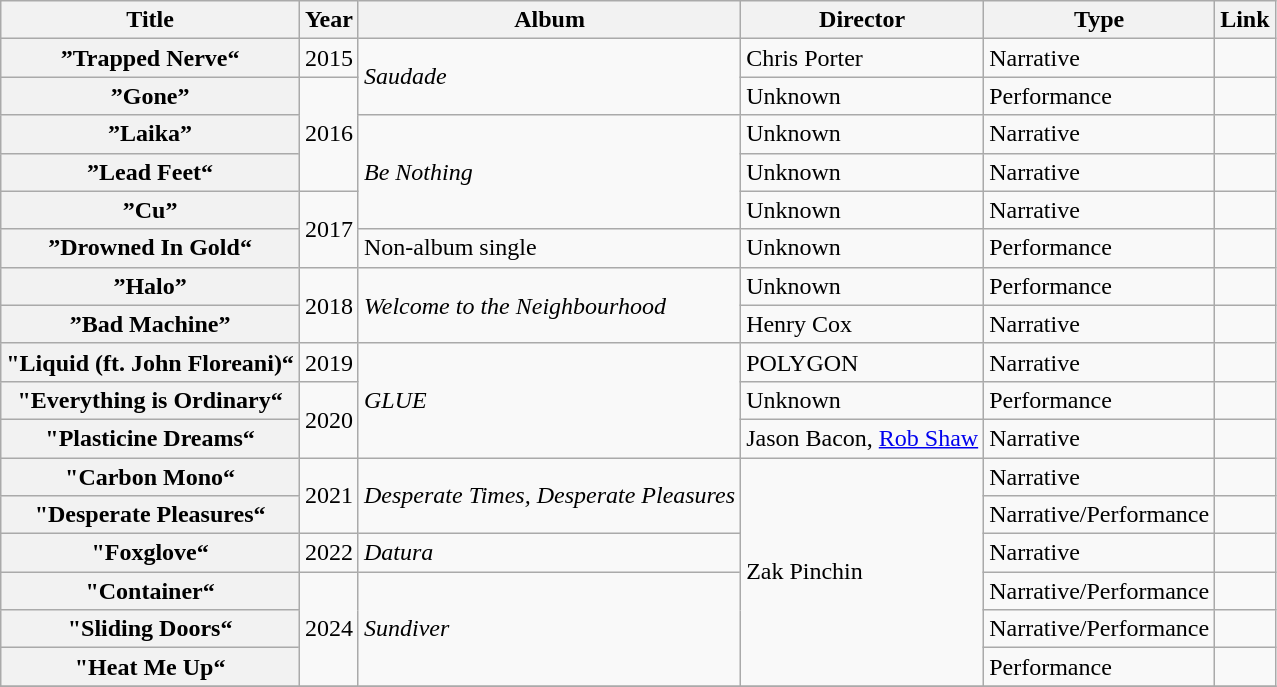<table class="wikitable plainrowheaders">
<tr>
<th>Title</th>
<th>Year</th>
<th>Album</th>
<th>Director</th>
<th>Type</th>
<th>Link</th>
</tr>
<tr>
<th scope="row">”Trapped Nerve“</th>
<td>2015</td>
<td rowspan="2"><em>Saudade</em></td>
<td>Chris Porter</td>
<td>Narrative</td>
<td></td>
</tr>
<tr>
<th scope="row">”Gone”</th>
<td rowspan="3">2016</td>
<td>Unknown</td>
<td>Performance</td>
<td></td>
</tr>
<tr>
<th scope="row">”Laika”</th>
<td rowspan="3"><em>Be Nothing</em></td>
<td>Unknown</td>
<td>Narrative</td>
<td></td>
</tr>
<tr>
<th scope="row">”Lead Feet“</th>
<td>Unknown</td>
<td>Narrative</td>
<td></td>
</tr>
<tr>
<th scope="row">”Cu”</th>
<td rowspan="2">2017</td>
<td>Unknown</td>
<td>Narrative</td>
<td></td>
</tr>
<tr>
<th scope="row">”Drowned In Gold“</th>
<td>Non-album single</td>
<td>Unknown</td>
<td>Performance</td>
<td></td>
</tr>
<tr>
<th scope="row">”Halo”</th>
<td rowspan="2">2018</td>
<td rowspan="2"><em>Welcome to the Neighbourhood</em></td>
<td>Unknown</td>
<td>Performance</td>
<td></td>
</tr>
<tr>
<th scope="row">”Bad Machine”</th>
<td>Henry Cox</td>
<td>Narrative</td>
<td></td>
</tr>
<tr>
<th scope="row">"Liquid (ft. John Floreani)“</th>
<td>2019</td>
<td rowspan="3"><em>GLUE</em></td>
<td>POLYGON</td>
<td>Narrative</td>
<td></td>
</tr>
<tr>
<th scope="row">"Everything is Ordinary“</th>
<td rowspan="2">2020</td>
<td>Unknown</td>
<td>Performance</td>
<td></td>
</tr>
<tr>
<th scope="row">"Plasticine Dreams“</th>
<td>Jason Bacon, <a href='#'>Rob Shaw</a></td>
<td>Narrative</td>
<td></td>
</tr>
<tr>
<th scope="row">"Carbon Mono“</th>
<td rowspan="2">2021</td>
<td rowspan="2"><em>Desperate Times, Desperate Pleasures</em></td>
<td rowspan="6">Zak Pinchin</td>
<td>Narrative</td>
<td></td>
</tr>
<tr>
<th scope="row">"Desperate Pleasures“</th>
<td>Narrative/Performance</td>
<td></td>
</tr>
<tr>
<th scope="row">"Foxglove“</th>
<td>2022</td>
<td><em>Datura</em></td>
<td>Narrative</td>
<td></td>
</tr>
<tr>
<th scope="row">"Container“</th>
<td rowspan="3">2024</td>
<td rowspan="3"><em>Sundiver</em></td>
<td>Narrative/Performance</td>
<td></td>
</tr>
<tr>
<th scope="row">"Sliding Doors“</th>
<td>Narrative/Performance</td>
<td></td>
</tr>
<tr>
<th scope="row">"Heat Me Up“</th>
<td>Performance</td>
<td></td>
</tr>
<tr>
</tr>
</table>
